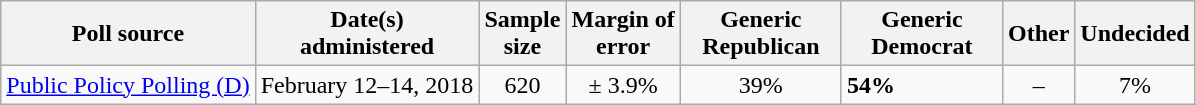<table class="wikitable">
<tr>
<th>Poll source</th>
<th>Date(s)<br>administered</th>
<th>Sample<br>size</th>
<th>Margin of<br>error</th>
<th style="width:100px;">Generic<br>Republican</th>
<th style="width:100px;">Generic<br>Democrat</th>
<th>Other</th>
<th>Undecided</th>
</tr>
<tr>
<td><a href='#'>Public Policy Polling (D)</a></td>
<td align=center>February 12–14, 2018</td>
<td align=center>620</td>
<td align=center>± 3.9%</td>
<td align=center>39%</td>
<td><strong>54%</strong></td>
<td align=center>–</td>
<td align=center>7%</td>
</tr>
</table>
